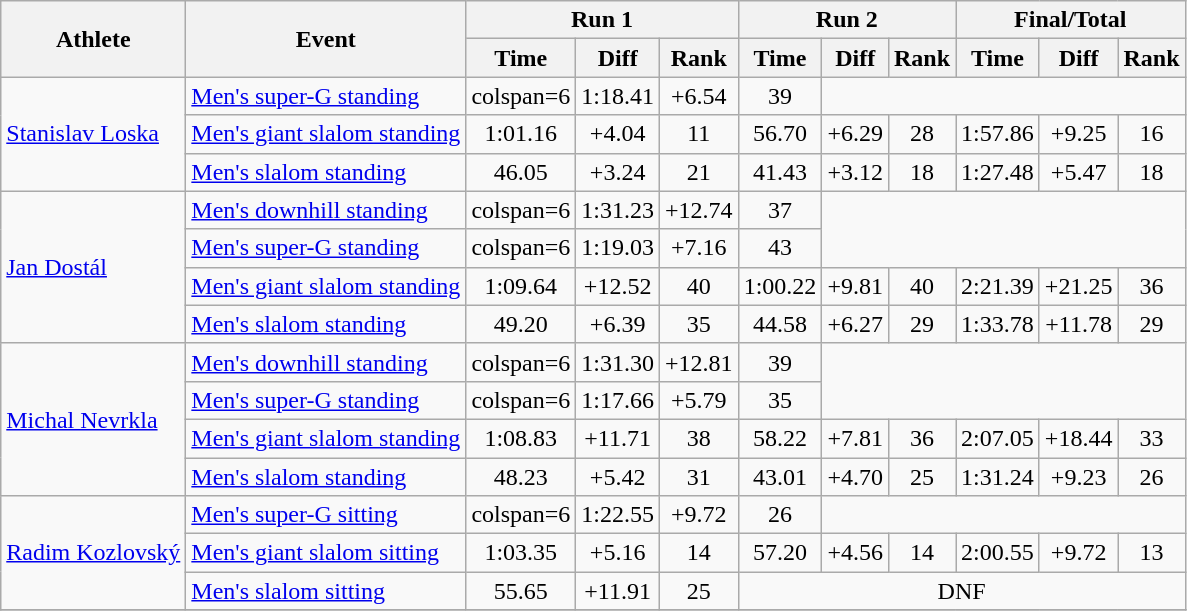<table class="wikitable" style="font-size:100%">
<tr>
<th rowspan="2">Athlete</th>
<th rowspan="2">Event</th>
<th colspan="3">Run 1</th>
<th colspan="3">Run 2</th>
<th colspan="3">Final/Total</th>
</tr>
<tr>
<th>Time</th>
<th>Diff</th>
<th>Rank</th>
<th>Time</th>
<th>Diff</th>
<th>Rank</th>
<th>Time</th>
<th>Diff</th>
<th>Rank</th>
</tr>
<tr>
<td rowspan=3><a href='#'>Stanislav Loska</a></td>
<td><a href='#'>Men's super-G standing</a></td>
<td>colspan=6 </td>
<td align="center">1:18.41</td>
<td align="center">+6.54</td>
<td align="center">39</td>
</tr>
<tr>
<td><a href='#'>Men's giant slalom standing</a></td>
<td align="center">1:01.16</td>
<td align="center">+4.04</td>
<td align="center">11</td>
<td align="center">56.70</td>
<td align="center">+6.29</td>
<td align="center">28</td>
<td align="center">1:57.86</td>
<td align="center">+9.25</td>
<td align="center">16</td>
</tr>
<tr>
<td><a href='#'>Men's slalom standing</a></td>
<td align="center">46.05</td>
<td align="center">+3.24</td>
<td align="center">21</td>
<td align="center">41.43</td>
<td align="center">+3.12</td>
<td align="center">18</td>
<td align="center">1:27.48</td>
<td align="center">+5.47</td>
<td align="center">18</td>
</tr>
<tr>
<td rowspan=4><a href='#'>Jan Dostál</a></td>
<td><a href='#'>Men's downhill standing</a></td>
<td>colspan=6 </td>
<td align="center">1:31.23</td>
<td align="center">+12.74</td>
<td align="center">37</td>
</tr>
<tr>
<td><a href='#'>Men's super-G standing</a></td>
<td>colspan=6 </td>
<td align="center">1:19.03</td>
<td align="center">+7.16</td>
<td align="center">43</td>
</tr>
<tr>
<td><a href='#'>Men's giant slalom standing</a></td>
<td align="center">1:09.64</td>
<td align="center">+12.52</td>
<td align="center">40</td>
<td align="center">1:00.22</td>
<td align="center">+9.81</td>
<td align="center">40</td>
<td align="center">2:21.39</td>
<td align="center">+21.25</td>
<td align="center">36</td>
</tr>
<tr>
<td><a href='#'>Men's slalom standing</a></td>
<td align="center">49.20</td>
<td align="center">+6.39</td>
<td align="center">35</td>
<td align="center">44.58</td>
<td align="center">+6.27</td>
<td align="center">29</td>
<td align="center">1:33.78</td>
<td align="center">+11.78</td>
<td align="center">29</td>
</tr>
<tr>
<td rowspan=4><a href='#'>Michal Nevrkla</a></td>
<td><a href='#'>Men's downhill standing</a></td>
<td>colspan=6 </td>
<td align="center">1:31.30</td>
<td align="center">+12.81</td>
<td align="center">39</td>
</tr>
<tr>
<td><a href='#'>Men's super-G standing</a></td>
<td>colspan=6 </td>
<td align="center">1:17.66</td>
<td align="center">+5.79</td>
<td align="center">35</td>
</tr>
<tr>
<td><a href='#'>Men's giant slalom standing</a></td>
<td align="center">1:08.83</td>
<td align="center">+11.71</td>
<td align="center">38</td>
<td align="center">58.22</td>
<td align="center">+7.81</td>
<td align="center">36</td>
<td align="center">2:07.05</td>
<td align="center">+18.44</td>
<td align="center">33</td>
</tr>
<tr>
<td><a href='#'>Men's slalom standing</a></td>
<td align="center">48.23</td>
<td align="center">+5.42</td>
<td align="center">31</td>
<td align="center">43.01</td>
<td align="center">+4.70</td>
<td align="center">25</td>
<td align="center">1:31.24</td>
<td align="center">+9.23</td>
<td align="center">26</td>
</tr>
<tr>
<td rowspan=3><a href='#'>Radim Kozlovský</a></td>
<td><a href='#'>Men's super-G sitting</a></td>
<td>colspan=6 </td>
<td align="center">1:22.55</td>
<td align="center">+9.72</td>
<td align="center">26</td>
</tr>
<tr>
<td><a href='#'>Men's giant slalom sitting</a></td>
<td align="center">1:03.35</td>
<td align="center">+5.16</td>
<td align="center">14</td>
<td align="center">57.20</td>
<td align="center">+4.56</td>
<td align="center">14</td>
<td align="center">2:00.55</td>
<td align="center">+9.72</td>
<td align="center">13</td>
</tr>
<tr>
<td><a href='#'>Men's slalom sitting</a></td>
<td align="center">55.65</td>
<td align="center">+11.91</td>
<td align="center">25</td>
<td align="center" colspan=6>DNF</td>
</tr>
<tr>
</tr>
</table>
